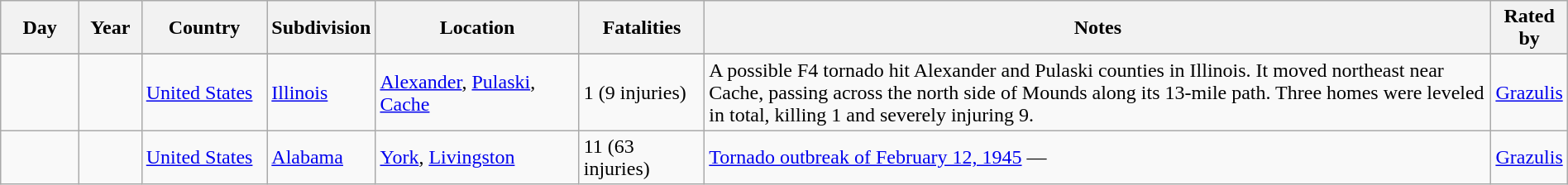<table class="wikitable sortable" style="width:100%;">
<tr>
<th scope="col" style="width:5%;">Day</th>
<th scope="col" style="width:4%;">Year</th>
<th scope="col" style="width:8%;">Country</th>
<th scope="col" style="width:4%;">Subdivision</th>
<th scope="col" style="width:13%;" class="unsortable">Location</th>
<th scope="col" style="width:8%;">Fatalities</th>
<th scope="col" class="unsortable">Notes</th>
<th scope="col" style="width:4%;">Rated by</th>
</tr>
<tr style="background:#BB8899;">
</tr>
<tr>
<td></td>
<td></td>
<td><a href='#'>United States</a></td>
<td><a href='#'>Illinois</a></td>
<td><a href='#'>Alexander</a>, <a href='#'>Pulaski</a>, <a href='#'>Cache</a></td>
<td>1 (9 injuries)</td>
<td>A possible F4 tornado hit Alexander and Pulaski counties in Illinois. It moved northeast near Cache, passing across the north side of Mounds along its 13-mile path. Three homes were leveled in total, killing 1 and severely injuring 9.</td>
<td><a href='#'>Grazulis</a></td>
</tr>
<tr>
<td></td>
<td></td>
<td><a href='#'>United States</a></td>
<td><a href='#'>Alabama</a></td>
<td><a href='#'>York</a>, <a href='#'>Livingston</a></td>
<td>11 (63 injuries)</td>
<td><a href='#'>Tornado outbreak of February 12, 1945</a> —</td>
<td><a href='#'>Grazulis</a></td>
</tr>
</table>
